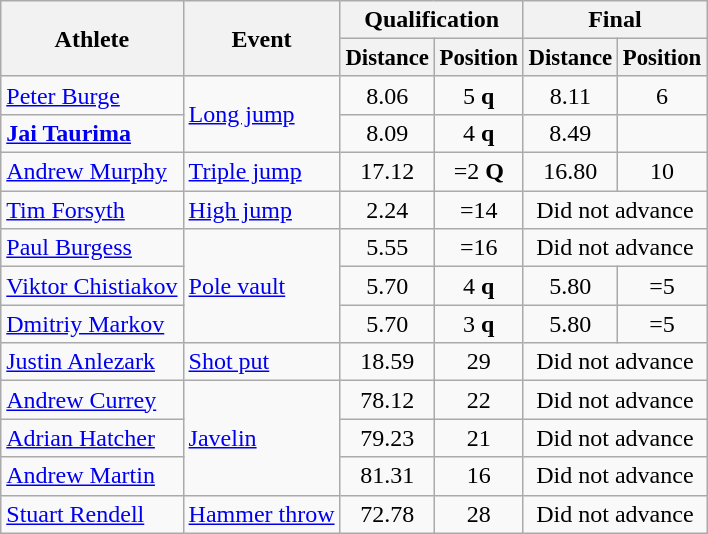<table class=wikitable style="font-size:100%;">
<tr>
<th rowspan="2">Athlete</th>
<th rowspan="2">Event</th>
<th colspan="2">Qualification</th>
<th colspan="2">Final</th>
</tr>
<tr style="font-size:95%">
<th>Distance</th>
<th>Position</th>
<th>Distance</th>
<th>Position</th>
</tr>
<tr align=center>
<td align=left><a href='#'>Peter Burge</a></td>
<td align=left rowspan=2><a href='#'>Long jump</a></td>
<td>8.06</td>
<td>5 <strong>q</strong></td>
<td>8.11</td>
<td>6</td>
</tr>
<tr align=center>
<td align=left><strong><a href='#'>Jai Taurima</a></strong></td>
<td>8.09</td>
<td>4 <strong>q</strong></td>
<td>8.49</td>
<td></td>
</tr>
<tr align=center>
<td align=left><a href='#'>Andrew Murphy</a></td>
<td align=left><a href='#'>Triple jump</a></td>
<td>17.12</td>
<td>=2 <strong>Q</strong></td>
<td>16.80</td>
<td>10</td>
</tr>
<tr ALIGN=CENTER>
<td align=left><a href='#'>Tim Forsyth</a></td>
<td align=left><a href='#'>High jump</a></td>
<td>2.24</td>
<td>=14</td>
<td colspan=2>Did not advance</td>
</tr>
<tr align=center>
<td align=left><a href='#'>Paul Burgess</a></td>
<td align=left rowspan=3><a href='#'>Pole vault</a></td>
<td>5.55</td>
<td>=16</td>
<td colspan=2>Did not advance</td>
</tr>
<tr align=center>
<td align=left><a href='#'>Viktor Chistiakov</a></td>
<td>5.70</td>
<td>4 <strong>q</strong></td>
<td>5.80</td>
<td>=5</td>
</tr>
<tr align=center>
<td align=left><a href='#'>Dmitriy Markov</a></td>
<td>5.70</td>
<td>3 <strong>q</strong></td>
<td>5.80</td>
<td>=5</td>
</tr>
<tr align=center>
<td align=left><a href='#'>Justin Anlezark</a></td>
<td align=left><a href='#'>Shot put</a></td>
<td>18.59</td>
<td>29</td>
<td colspan=2>Did not advance</td>
</tr>
<tr align=center>
<td align=left><a href='#'>Andrew Currey</a></td>
<td align=left rowspan=3><a href='#'>Javelin</a></td>
<td>78.12</td>
<td>22</td>
<td colspan=2>Did not advance</td>
</tr>
<tr align=center>
<td align=left><a href='#'>Adrian Hatcher</a></td>
<td>79.23</td>
<td>21</td>
<td colspan=2>Did not advance</td>
</tr>
<tr align=center>
<td align=left><a href='#'>Andrew Martin</a></td>
<td>81.31</td>
<td>16</td>
<td colspan=2>Did not advance</td>
</tr>
<tr align=center>
<td align=left><a href='#'>Stuart Rendell</a></td>
<td align=left><a href='#'>Hammer throw</a></td>
<td>72.78</td>
<td>28</td>
<td colspan=2>Did not advance</td>
</tr>
</table>
